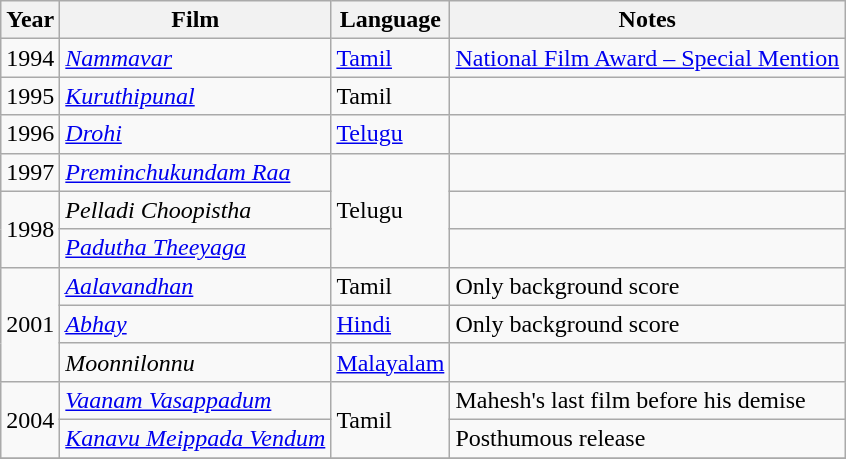<table class="wikitable sortable">
<tr>
<th>Year</th>
<th>Film</th>
<th>Language</th>
<th class=unsortable>Notes</th>
</tr>
<tr>
<td>1994</td>
<td><em><a href='#'>Nammavar</a></em></td>
<td><a href='#'>Tamil</a></td>
<td><a href='#'>National Film Award – Special Mention</a></td>
</tr>
<tr>
<td>1995</td>
<td><em><a href='#'>Kuruthipunal</a></em></td>
<td>Tamil</td>
<td></td>
</tr>
<tr>
<td>1996</td>
<td><em><a href='#'>Drohi</a></em></td>
<td><a href='#'>Telugu</a></td>
<td></td>
</tr>
<tr>
<td>1997</td>
<td><em><a href='#'>Preminchukundam Raa</a></em></td>
<td rowspan="3">Telugu</td>
<td></td>
</tr>
<tr>
<td rowspan="2">1998</td>
<td><em>Pelladi Choopistha</em></td>
<td></td>
</tr>
<tr>
<td><em><a href='#'>Padutha Theeyaga</a></em></td>
<td></td>
</tr>
<tr>
<td rowspan="3">2001</td>
<td><em><a href='#'>Aalavandhan</a></em></td>
<td>Tamil</td>
<td>Only background score</td>
</tr>
<tr>
<td><em><a href='#'>Abhay</a></em></td>
<td><a href='#'>Hindi</a></td>
<td>Only background score</td>
</tr>
<tr>
<td><em>Moonnilonnu</em></td>
<td><a href='#'>Malayalam</a></td>
<td></td>
</tr>
<tr>
<td rowspan="2">2004</td>
<td><em><a href='#'>Vaanam Vasappadum</a></em></td>
<td rowspan="2">Tamil</td>
<td>Mahesh's last film before his demise</td>
</tr>
<tr>
<td><em><a href='#'>Kanavu Meippada Vendum</a></em></td>
<td>Posthumous release</td>
</tr>
<tr>
</tr>
</table>
